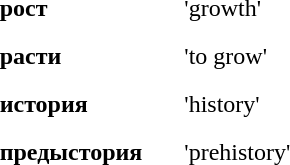<table align=center cellpadding=6>
<tr>
<td><strong>рост</strong></td>
<td></td>
<td>'growth'</td>
</tr>
<tr>
<td><strong>расти</strong></td>
<td></td>
<td>'to grow'</td>
</tr>
<tr>
<td><strong>история</strong></td>
<td></td>
<td>'history'</td>
</tr>
<tr>
<td><strong>предыстория</strong></td>
<td></td>
<td>'prehistory'</td>
</tr>
</table>
